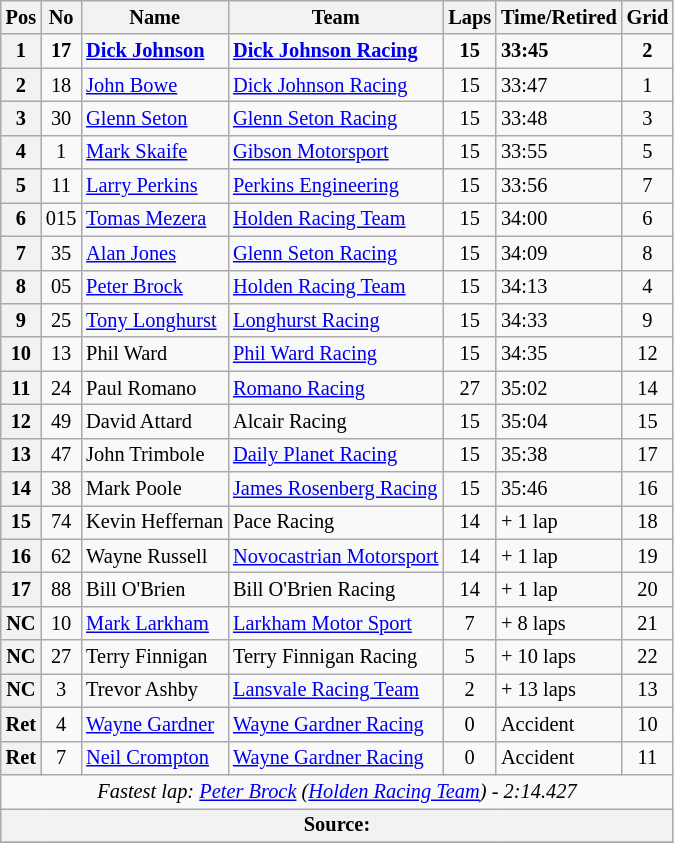<table class="wikitable" style="font-size: 85%;">
<tr>
<th>Pos</th>
<th>No</th>
<th>Name</th>
<th>Team</th>
<th>Laps</th>
<th>Time/Retired</th>
<th>Grid</th>
</tr>
<tr>
<th>1</th>
<td align="center"><strong>17</strong></td>
<td> <strong><a href='#'>Dick Johnson</a></strong></td>
<td><strong><a href='#'>Dick Johnson Racing</a></strong></td>
<td align="center"><strong>15</strong></td>
<td><strong>33:45</strong></td>
<td align="center"><strong>2</strong></td>
</tr>
<tr>
<th>2</th>
<td align="center">18</td>
<td> <a href='#'>John Bowe</a></td>
<td><a href='#'>Dick Johnson Racing</a></td>
<td align="center">15</td>
<td>33:47</td>
<td align="center">1</td>
</tr>
<tr>
<th>3</th>
<td align="center">30</td>
<td> <a href='#'>Glenn Seton</a></td>
<td><a href='#'>Glenn Seton Racing</a></td>
<td align="center">15</td>
<td>33:48</td>
<td align="center">3</td>
</tr>
<tr>
<th>4</th>
<td align="center">1</td>
<td> <a href='#'>Mark Skaife</a></td>
<td><a href='#'>Gibson Motorsport</a></td>
<td align="center">15</td>
<td>33:55</td>
<td align="center">5</td>
</tr>
<tr>
<th>5</th>
<td align="center">11</td>
<td> <a href='#'>Larry Perkins</a></td>
<td><a href='#'>Perkins Engineering</a></td>
<td align="center">15</td>
<td>33:56</td>
<td align="center">7</td>
</tr>
<tr>
<th>6</th>
<td align="center">015</td>
<td> <a href='#'>Tomas Mezera</a></td>
<td><a href='#'>Holden Racing Team</a></td>
<td align="center">15</td>
<td>34:00</td>
<td align="center">6</td>
</tr>
<tr>
<th>7</th>
<td align="center">35</td>
<td> <a href='#'>Alan Jones</a></td>
<td><a href='#'>Glenn Seton Racing</a></td>
<td align="center">15</td>
<td>34:09</td>
<td align="center">8</td>
</tr>
<tr>
<th>8</th>
<td align="center">05</td>
<td> <a href='#'>Peter Brock</a></td>
<td><a href='#'>Holden Racing Team</a></td>
<td align="center">15</td>
<td>34:13</td>
<td align="center">4</td>
</tr>
<tr>
<th>9</th>
<td align="center">25</td>
<td> <a href='#'>Tony Longhurst</a></td>
<td><a href='#'>Longhurst Racing</a></td>
<td align="center">15</td>
<td>34:33</td>
<td align="center">9</td>
</tr>
<tr>
<th>10</th>
<td align="center">13</td>
<td> Phil Ward</td>
<td><a href='#'>Phil Ward Racing</a></td>
<td align="center">15</td>
<td>34:35</td>
<td align="center">12</td>
</tr>
<tr>
<th>11</th>
<td align="center">24</td>
<td> Paul Romano</td>
<td><a href='#'>Romano Racing</a></td>
<td align="center">27</td>
<td>35:02</td>
<td align="center">14</td>
</tr>
<tr>
<th>12</th>
<td align="center">49</td>
<td> David Attard</td>
<td>Alcair Racing</td>
<td align="center">15</td>
<td>35:04</td>
<td align="center">15</td>
</tr>
<tr>
<th>13</th>
<td align="center">47</td>
<td> John Trimbole</td>
<td><a href='#'>Daily Planet Racing</a></td>
<td align="center">15</td>
<td>35:38</td>
<td align="center">17</td>
</tr>
<tr>
<th>14</th>
<td align="center">38</td>
<td> Mark Poole</td>
<td><a href='#'>James Rosenberg Racing</a></td>
<td align="center">15</td>
<td>35:46</td>
<td align="center">16</td>
</tr>
<tr>
<th>15</th>
<td align="center">74</td>
<td> Kevin Heffernan</td>
<td>Pace Racing</td>
<td align="center">14</td>
<td>+ 1 lap</td>
<td align="center">18</td>
</tr>
<tr>
<th>16</th>
<td align="center">62</td>
<td> Wayne Russell</td>
<td><a href='#'>Novocastrian Motorsport</a></td>
<td align="center">14</td>
<td>+ 1 lap</td>
<td align="center">19</td>
</tr>
<tr>
<th>17</th>
<td align="center">88</td>
<td> Bill O'Brien</td>
<td>Bill O'Brien Racing</td>
<td align="center">14</td>
<td>+ 1 lap</td>
<td align="center">20</td>
</tr>
<tr>
<th>NC</th>
<td align="center">10</td>
<td> <a href='#'>Mark Larkham</a></td>
<td><a href='#'>Larkham Motor Sport</a></td>
<td align="center">7</td>
<td>+ 8 laps</td>
<td align="center">21</td>
</tr>
<tr>
<th>NC</th>
<td align="center">27</td>
<td> Terry Finnigan</td>
<td>Terry Finnigan Racing</td>
<td align="center">5</td>
<td>+ 10 laps</td>
<td align="center">22</td>
</tr>
<tr>
<th>NC</th>
<td align="center">3</td>
<td> Trevor Ashby</td>
<td><a href='#'>Lansvale Racing Team</a></td>
<td align="center">2</td>
<td>+ 13 laps</td>
<td align="center">13</td>
</tr>
<tr>
<th>Ret</th>
<td align="center">4</td>
<td> <a href='#'>Wayne Gardner</a></td>
<td><a href='#'>Wayne Gardner Racing</a></td>
<td align="center">0</td>
<td>Accident</td>
<td align="center">10</td>
</tr>
<tr>
<th>Ret</th>
<td align="center">7</td>
<td> <a href='#'>Neil Crompton</a></td>
<td><a href='#'>Wayne Gardner Racing</a></td>
<td align="center">0</td>
<td>Accident</td>
<td align="center">11</td>
</tr>
<tr>
<td colspan="7" align="center"><em>Fastest lap: <a href='#'>Peter Brock</a> (<a href='#'>Holden Racing Team</a>) - 2:14.427</em></td>
</tr>
<tr>
<th colspan="7" style="text-align:center;">Source:</th>
</tr>
<tr>
</tr>
</table>
